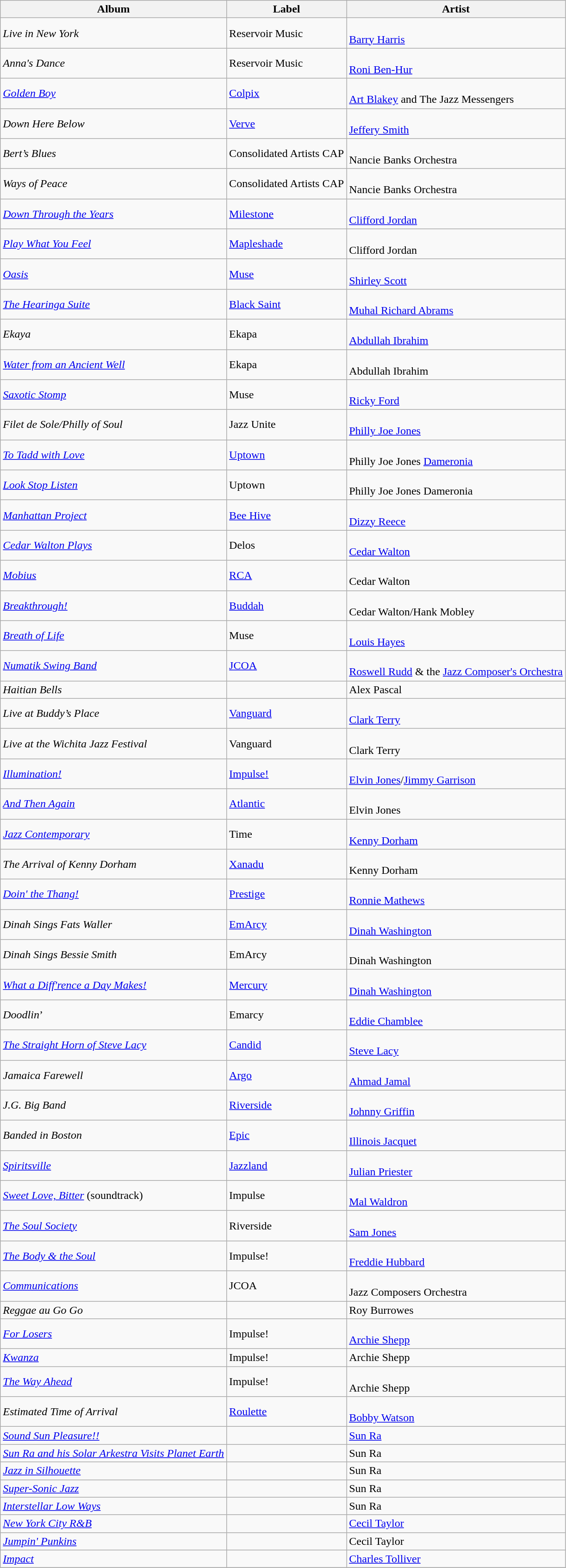<table class="wikitable sortable">
<tr ">
<th>Album</th>
<th>Label</th>
<th>Artist</th>
</tr>
<tr>
<td><em>Live in New York</em></td>
<td>Reservoir Music</td>
<td><br><a href='#'>Barry Harris</a></td>
</tr>
<tr>
<td><em>Anna's Dance</em></td>
<td>Reservoir Music</td>
<td><br><a href='#'>Roni Ben-Hur</a></td>
</tr>
<tr>
<td><em><a href='#'>Golden Boy</a></em></td>
<td><a href='#'>Colpix</a></td>
<td><br><a href='#'>Art Blakey</a> and The Jazz Messengers</td>
</tr>
<tr>
<td><em>Down Here Below</em></td>
<td><a href='#'>Verve</a></td>
<td><br><a href='#'>Jeffery Smith</a></td>
</tr>
<tr>
<td><em>Bert’s Blues</em></td>
<td>Consolidated Artists CAP</td>
<td><br>Nancie Banks Orchestra</td>
</tr>
<tr>
<td><em>Ways of Peace</em></td>
<td>Consolidated Artists CAP</td>
<td><br>Nancie Banks Orchestra</td>
</tr>
<tr>
<td><em><a href='#'>Down Through the Years</a></em></td>
<td><a href='#'>Milestone</a></td>
<td><br><a href='#'>Clifford Jordan</a></td>
</tr>
<tr>
<td><em><a href='#'>Play What You Feel</a></em></td>
<td><a href='#'>Mapleshade</a></td>
<td><br>Clifford Jordan</td>
</tr>
<tr>
<td><em><a href='#'>Oasis</a></em></td>
<td><a href='#'>Muse</a></td>
<td><br><a href='#'>Shirley Scott</a></td>
</tr>
<tr>
<td><em><a href='#'>The Hearinga Suite</a></em></td>
<td><a href='#'>Black Saint</a></td>
<td><br><a href='#'>Muhal Richard Abrams</a></td>
</tr>
<tr>
<td><em>Ekaya</em></td>
<td>Ekapa</td>
<td><br><a href='#'>Abdullah Ibrahim</a></td>
</tr>
<tr>
<td><em><a href='#'>Water from an Ancient Well</a></em></td>
<td>Ekapa</td>
<td><br>Abdullah Ibrahim</td>
</tr>
<tr>
<td><em><a href='#'>Saxotic Stomp</a></em></td>
<td>Muse</td>
<td><br><a href='#'>Ricky Ford</a></td>
</tr>
<tr>
<td><em>Filet de Sole/Philly of Soul</em></td>
<td>Jazz Unite</td>
<td><br><a href='#'>Philly Joe Jones</a></td>
</tr>
<tr>
<td><em><a href='#'>To Tadd with Love</a></em></td>
<td><a href='#'>Uptown</a></td>
<td><br>Philly Joe Jones <a href='#'>Dameronia</a></td>
</tr>
<tr>
<td><em><a href='#'>Look Stop Listen</a></em></td>
<td>Uptown</td>
<td><br>Philly Joe Jones Dameronia</td>
</tr>
<tr>
<td><em><a href='#'>Manhattan Project</a></em></td>
<td><a href='#'>Bee Hive</a></td>
<td><br><a href='#'>Dizzy Reece</a></td>
</tr>
<tr>
<td><em><a href='#'>Cedar Walton Plays</a></em></td>
<td>Delos</td>
<td><br><a href='#'>Cedar Walton</a></td>
</tr>
<tr>
<td><em><a href='#'>Mobius</a></em></td>
<td><a href='#'>RCA</a></td>
<td><br>Cedar Walton</td>
</tr>
<tr>
<td><em><a href='#'>Breakthrough!</a></em></td>
<td><a href='#'>Buddah</a></td>
<td><br>Cedar Walton/Hank Mobley</td>
</tr>
<tr>
<td><em><a href='#'>Breath of Life</a></em></td>
<td>Muse</td>
<td><br><a href='#'>Louis Hayes</a></td>
</tr>
<tr>
<td><em><a href='#'>Numatik Swing Band</a></em></td>
<td><a href='#'>JCOA</a></td>
<td><br><a href='#'>Roswell Rudd</a> & the <a href='#'>Jazz Composer's Orchestra</a></td>
</tr>
<tr>
<td><em>Haitian Bells</em></td>
<td></td>
<td>Alex Pascal</td>
</tr>
<tr>
<td><em>Live at Buddy’s Place</em></td>
<td><a href='#'>Vanguard</a></td>
<td><br><a href='#'>Clark Terry</a></td>
</tr>
<tr>
<td><em>Live at the Wichita Jazz Festival</em></td>
<td>Vanguard</td>
<td><br>Clark Terry</td>
</tr>
<tr>
<td><em><a href='#'>Illumination!</a></em></td>
<td><a href='#'>Impulse!</a></td>
<td><br><a href='#'>Elvin Jones</a>/<a href='#'>Jimmy Garrison</a></td>
</tr>
<tr>
<td><em><a href='#'>And Then Again</a></em></td>
<td><a href='#'>Atlantic</a></td>
<td><br>Elvin Jones</td>
</tr>
<tr>
<td><em><a href='#'>Jazz Contemporary</a></em></td>
<td>Time</td>
<td><br><a href='#'>Kenny Dorham</a></td>
</tr>
<tr>
<td><em>The Arrival of Kenny Dorham</em></td>
<td><a href='#'>Xanadu</a></td>
<td><br>Kenny Dorham</td>
</tr>
<tr>
<td><em><a href='#'>Doin' the Thang!</a></em></td>
<td><a href='#'>Prestige</a></td>
<td><br><a href='#'>Ronnie Mathews</a></td>
</tr>
<tr>
<td><em>Dinah Sings Fats Waller</em></td>
<td><a href='#'>EmArcy</a></td>
<td><br><a href='#'>Dinah Washington</a></td>
</tr>
<tr>
<td><em>Dinah Sings Bessie Smith</em></td>
<td>EmArcy</td>
<td><br>Dinah Washington</td>
</tr>
<tr>
<td><em><a href='#'>What a Diff'rence a Day Makes!</a></em></td>
<td><a href='#'>Mercury</a></td>
<td><br><a href='#'>Dinah Washington</a></td>
</tr>
<tr>
<td><em>Doodlin</em>’</td>
<td>Emarcy</td>
<td><br><a href='#'>Eddie Chamblee</a></td>
</tr>
<tr>
<td><em><a href='#'>The Straight Horn of Steve Lacy</a></em></td>
<td><a href='#'>Candid</a></td>
<td><br><a href='#'>Steve Lacy</a></td>
</tr>
<tr>
<td><em>Jamaica Farewell</em></td>
<td><a href='#'>Argo</a></td>
<td><br><a href='#'>Ahmad Jamal</a></td>
</tr>
<tr>
<td><em>J.G. Big Band</em></td>
<td><a href='#'>Riverside</a></td>
<td><br><a href='#'>Johnny Griffin</a></td>
</tr>
<tr>
<td><em>Banded in Boston</em></td>
<td><a href='#'>Epic</a></td>
<td><br><a href='#'>Illinois Jacquet</a></td>
</tr>
<tr>
<td><em><a href='#'>Spiritsville</a></em></td>
<td><a href='#'>Jazzland</a></td>
<td><br><a href='#'>Julian Priester</a></td>
</tr>
<tr>
<td><em><a href='#'>Sweet Love, Bitter</a></em> (soundtrack)</td>
<td>Impulse</td>
<td><br><a href='#'>Mal Waldron</a></td>
</tr>
<tr>
<td><em><a href='#'>The Soul Society</a></em></td>
<td>Riverside</td>
<td><br><a href='#'>Sam Jones</a></td>
</tr>
<tr>
<td><em><a href='#'>The Body & the Soul</a></em></td>
<td>Impulse!</td>
<td><br><a href='#'>Freddie Hubbard</a></td>
</tr>
<tr>
<td><em><a href='#'>Communications</a></em></td>
<td>JCOA</td>
<td><br>Jazz Composers Orchestra</td>
</tr>
<tr>
<td><em>Reggae au Go Go</em></td>
<td></td>
<td>Roy Burrowes</td>
</tr>
<tr>
<td><em><a href='#'>For Losers</a></em></td>
<td>Impulse!</td>
<td><br><a href='#'>Archie Shepp</a></td>
</tr>
<tr>
<td><em><a href='#'>Kwanza</a></em></td>
<td>Impulse!</td>
<td>Archie Shepp</td>
</tr>
<tr>
<td><em><a href='#'>The Way Ahead</a></em></td>
<td>Impulse!</td>
<td><br>Archie Shepp</td>
</tr>
<tr>
<td><em>Estimated Time of Arrival</em></td>
<td><a href='#'>Roulette</a></td>
<td><br><a href='#'>Bobby Watson</a></td>
</tr>
<tr>
<td><em><a href='#'>Sound Sun Pleasure!!</a></em></td>
<td></td>
<td><a href='#'>Sun Ra</a></td>
</tr>
<tr>
<td><em><a href='#'>Sun Ra and his Solar Arkestra Visits Planet Earth</a></em></td>
<td></td>
<td>Sun Ra</td>
</tr>
<tr>
<td><em><a href='#'>Jazz in Silhouette</a></em></td>
<td></td>
<td>Sun Ra</td>
</tr>
<tr>
<td><em><a href='#'>Super-Sonic Jazz</a></em></td>
<td></td>
<td>Sun Ra</td>
</tr>
<tr>
<td><em><a href='#'>Interstellar Low Ways</a></em></td>
<td></td>
<td>Sun Ra</td>
</tr>
<tr>
<td><em><a href='#'>New York City R&B</a></em></td>
<td></td>
<td><a href='#'>Cecil Taylor</a></td>
</tr>
<tr>
<td><em><a href='#'>Jumpin' Punkins</a></em></td>
<td></td>
<td>Cecil Taylor</td>
</tr>
<tr>
<td><em><a href='#'>Impact</a></em></td>
<td></td>
<td><a href='#'>Charles Tolliver</a></td>
</tr>
<tr>
</tr>
</table>
